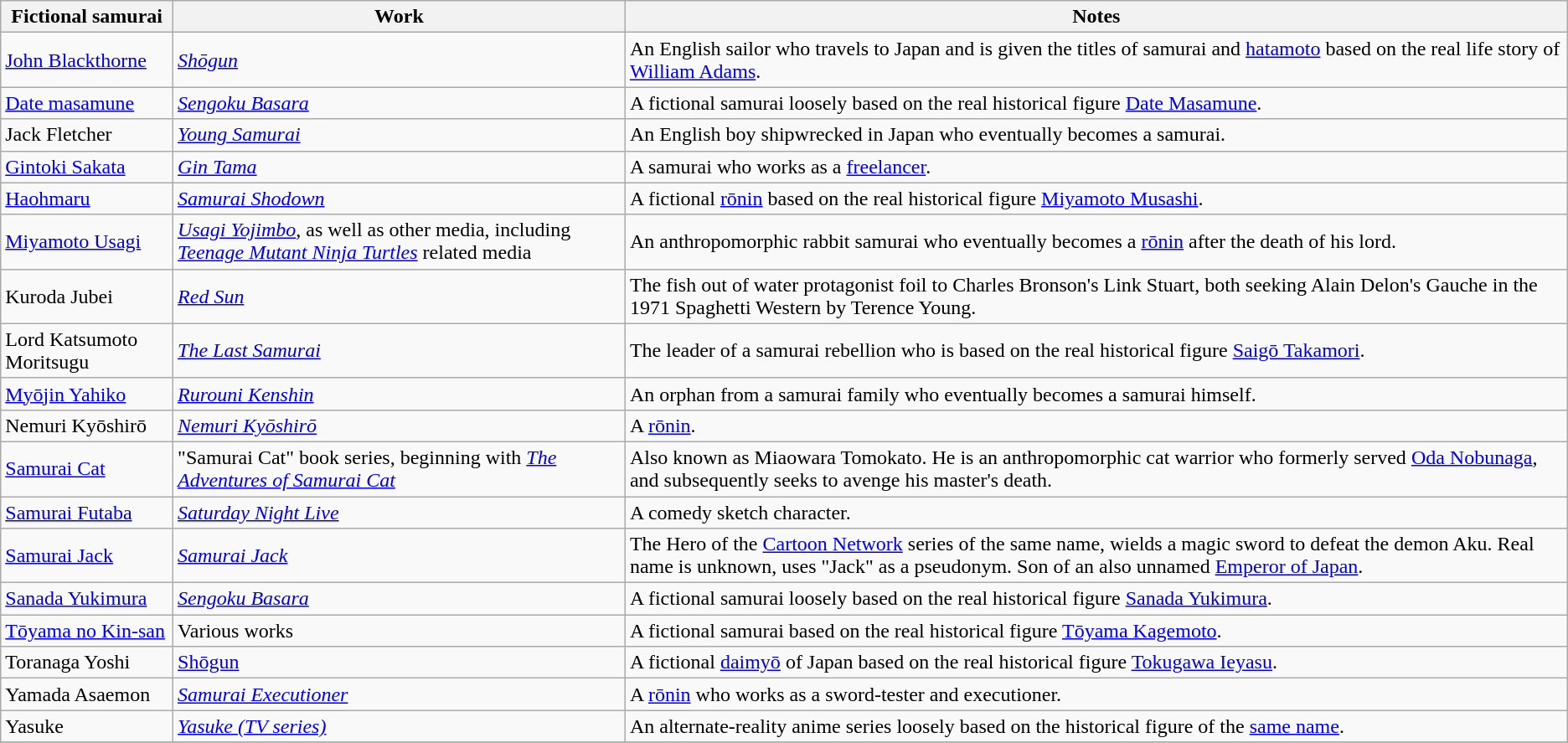<table class="wikitable sortable">
<tr>
<th>Fictional samurai</th>
<th>Work</th>
<th class="unsortable">Notes</th>
</tr>
<tr>
<td><a href='#'>John Blackthorne</a></td>
<td><em><a href='#'>Shōgun</a></em></td>
<td>An English sailor who travels to Japan and is given the titles of samurai and <a href='#'>hatamoto</a> based on the real life story of <a href='#'>William Adams</a>.</td>
</tr>
<tr>
<td><a href='#'>Date masamune</a></td>
<td><em><a href='#'>Sengoku Basara</a></em></td>
<td>A fictional samurai loosely based on the real historical figure <a href='#'>Date Masamune</a>.</td>
</tr>
<tr>
<td>Jack Fletcher</td>
<td><em><a href='#'>Young Samurai</a></em></td>
<td>An English boy shipwrecked in Japan who eventually becomes a samurai.</td>
</tr>
<tr>
<td><a href='#'>Gintoki Sakata</a></td>
<td><em><a href='#'>Gin Tama</a></em></td>
<td>A samurai who works as a <a href='#'>freelancer</a>.</td>
</tr>
<tr>
<td><a href='#'>Haohmaru</a></td>
<td><em><a href='#'>Samurai Shodown</a></em></td>
<td>A fictional <a href='#'>rōnin</a> based on the real historical figure <a href='#'>Miyamoto Musashi</a>.</td>
</tr>
<tr>
<td><a href='#'>Miyamoto Usagi</a></td>
<td><em><a href='#'>Usagi Yojimbo</a></em>, as well as other media, including <em><a href='#'>Teenage Mutant Ninja Turtles</a></em> related media</td>
<td>An anthropomorphic rabbit samurai who eventually becomes a <a href='#'>rōnin</a> after the death of his lord.</td>
</tr>
<tr>
<td>Kuroda Jubei</td>
<td><em><a href='#'>Red Sun</a></em></td>
<td>The fish out of water protagonist foil to Charles Bronson's Link Stuart, both seeking Alain Delon's Gauche in the 1971 Spaghetti Western by Terence Young.</td>
</tr>
<tr>
<td>Lord Katsumoto Moritsugu</td>
<td><em><a href='#'>The Last Samurai</a></em></td>
<td>The leader of a samurai rebellion who is based on the real historical figure <a href='#'>Saigō Takamori</a>.</td>
</tr>
<tr>
<td><a href='#'>Myōjin Yahiko</a></td>
<td><em><a href='#'>Rurouni Kenshin</a></em></td>
<td>An orphan from a samurai family who eventually becomes a samurai himself.</td>
</tr>
<tr>
<td>Nemuri Kyōshirō</td>
<td><em><a href='#'>Nemuri Kyōshirō</a></em></td>
<td>A <a href='#'>rōnin</a>.</td>
</tr>
<tr>
<td><a href='#'>Samurai Cat</a></td>
<td>"Samurai Cat" book series, beginning with <em><a href='#'>The Adventures of Samurai Cat</a></em></td>
<td>Also known as Miaowara Tomokato. He is an anthropomorphic cat warrior who formerly served <a href='#'>Oda Nobunaga</a>, and subsequently seeks to avenge his master's death.</td>
</tr>
<tr>
<td><a href='#'>Samurai Futaba</a></td>
<td><em><a href='#'>Saturday Night Live</a></em></td>
<td>A comedy sketch character.</td>
</tr>
<tr>
<td><a href='#'>Samurai Jack</a></td>
<td><em><a href='#'>Samurai Jack</a></em></td>
<td>The Hero of the <a href='#'>Cartoon Network</a> series of the same name, wields a magic sword to defeat the demon Aku. Real name is unknown, uses "Jack" as a pseudonym. Son of an also unnamed <a href='#'>Emperor of Japan</a>.</td>
</tr>
<tr>
<td><a href='#'>Sanada Yukimura</a></td>
<td><em><a href='#'>Sengoku Basara</a></em></td>
<td>A fictional samurai loosely based on the real historical figure <a href='#'>Sanada Yukimura</a>.</td>
</tr>
<tr>
<td><a href='#'>Tōyama no Kin-san</a></td>
<td>Various works</td>
<td>A fictional samurai based on the real historical figure <a href='#'>Tōyama Kagemoto</a>.</td>
</tr>
<tr>
<td>Toranaga Yoshi</td>
<td><a href='#'>Shōgun</a></td>
<td>A fictional <a href='#'>daimyō</a> of Japan based on the real historical figure <a href='#'>Tokugawa Ieyasu</a>.</td>
</tr>
<tr>
<td>Yamada Asaemon</td>
<td><em><a href='#'>Samurai Executioner</a></em></td>
<td>A <a href='#'>rōnin</a> who works as a sword-tester and executioner.</td>
</tr>
<tr>
<td>Yasuke</td>
<td><em><a href='#'>Yasuke (TV series)</a></em></td>
<td>An alternate-reality anime series loosely based on the historical figure of the <a href='#'>same name</a>.</td>
</tr>
<tr>
</tr>
</table>
